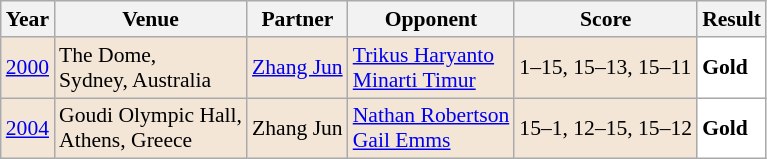<table class="sortable wikitable" style="font-size: 90%;">
<tr>
<th>Year</th>
<th>Venue</th>
<th>Partner</th>
<th>Opponent</th>
<th>Score</th>
<th>Result</th>
</tr>
<tr style="background:#F3E6D7">
<td align="center"><a href='#'>2000</a></td>
<td align="left">The Dome,<br>Sydney, Australia</td>
<td align="left"> <a href='#'>Zhang Jun</a></td>
<td align="left"> <a href='#'>Trikus Haryanto</a> <br>  <a href='#'>Minarti Timur</a></td>
<td align="left">1–15, 15–13, 15–11</td>
<td style="text-align:left; background:white"> <strong>Gold</strong></td>
</tr>
<tr style="background:#F3E6D7">
<td align="center"><a href='#'>2004</a></td>
<td align="left">Goudi Olympic Hall,<br>Athens, Greece</td>
<td align="left"> Zhang Jun</td>
<td align="left"> <a href='#'>Nathan Robertson</a> <br>  <a href='#'>Gail Emms</a></td>
<td align="left">15–1, 12–15, 15–12</td>
<td style="text-align:left; background:white"> <strong>Gold</strong></td>
</tr>
</table>
